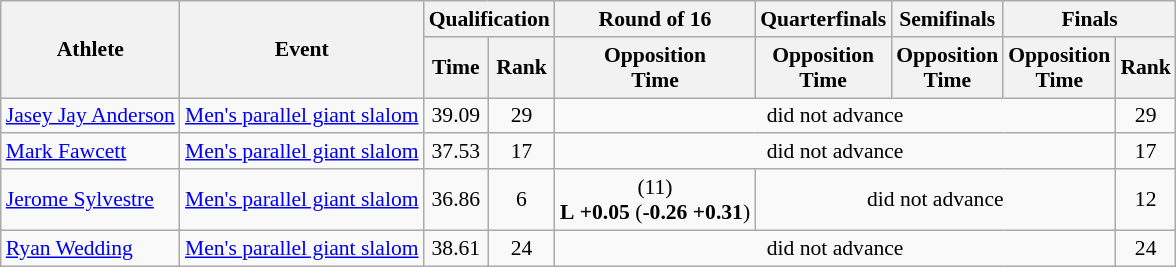<table class="wikitable" style="font-size:90%">
<tr>
<th rowspan="2">Athlete</th>
<th rowspan="2">Event</th>
<th colspan="2">Qualification</th>
<th>Round of 16</th>
<th>Quarterfinals</th>
<th>Semifinals</th>
<th colspan=2>Finals</th>
</tr>
<tr>
<th>Time</th>
<th>Rank</th>
<th>Opposition<br>Time</th>
<th>Opposition<br>Time</th>
<th>Opposition<br>Time</th>
<th>Opposition<br>Time</th>
<th>Rank</th>
</tr>
<tr>
<td><a href='#'>Jasey Jay Anderson</a></td>
<td><a href='#'>Men's parallel giant slalom</a></td>
<td align="center">39.09</td>
<td align="center">29</td>
<td colspan=4 align="center">did not advance</td>
<td align="center">29</td>
</tr>
<tr>
<td><a href='#'>Mark Fawcett</a></td>
<td><a href='#'>Men's parallel giant slalom</a></td>
<td align="center">37.53</td>
<td align="center">17</td>
<td colspan=4 align="center">did not advance</td>
<td align="center">17</td>
</tr>
<tr>
<td><a href='#'>Jerome Sylvestre</a></td>
<td><a href='#'>Men's parallel giant slalom</a></td>
<td align="center">36.86</td>
<td align="center">6</td>
<td align="center"> (11)<br><strong>L</strong> <strong>+0.05</strong> (<strong>-0.26</strong> <strong>+0.31</strong>)</td>
<td colspan=3 align="center">did not advance</td>
<td align="center">12</td>
</tr>
<tr>
<td><a href='#'>Ryan Wedding</a></td>
<td><a href='#'>Men's parallel giant slalom</a></td>
<td align="center">38.61</td>
<td align="center">24</td>
<td colspan=4 align="center">did not advance</td>
<td align="center">24</td>
</tr>
</table>
